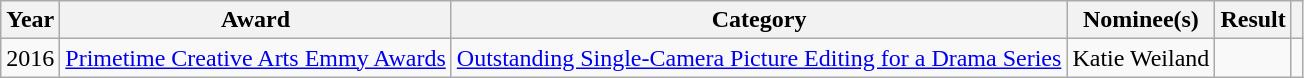<table class="wikitable sortable plainrowheaders">
<tr>
<th>Year</th>
<th>Award</th>
<th>Category</th>
<th>Nominee(s)</th>
<th>Result</th>
<th class="unsortable"></th>
</tr>
<tr>
<td>2016</td>
<td scope="row"><a href='#'>Primetime Creative Arts Emmy Awards</a></td>
<td scope="row"><a href='#'>Outstanding Single-Camera Picture Editing for a Drama Series</a></td>
<td scope="row">Katie Weiland</td>
<td></td>
<td></td>
</tr>
</table>
